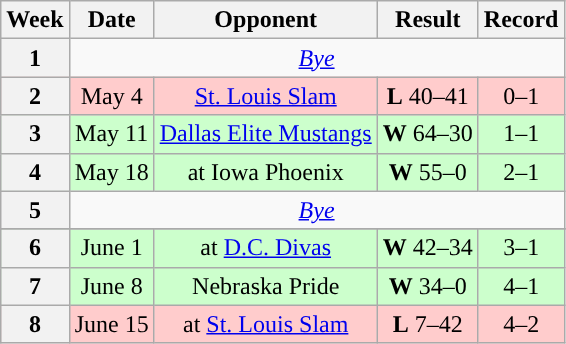<table class="wikitable" style="text-align:center">
<tr>
<th>Week</th>
<th>Date</th>
<th>Opponent</th>
<th>Result</th>
<th>Record</th>
</tr>
<tr>
<th>1</th>
<td colspan="4"><em><a href='#'>Bye</a></em></td>
</tr>
<tr style="background:#fcc">
<th>2</th>
<td>May 4</td>
<td><a href='#'>St. Louis Slam</a></td>
<td><strong>L</strong> 40–41</td>
<td>0–1</td>
</tr>
<tr style="background:#cfc">
<th>3</th>
<td>May 11</td>
<td><a href='#'>Dallas Elite Mustangs</a></td>
<td><strong>W</strong> 64–30</td>
<td>1–1</td>
</tr>
<tr style="background:#cfc">
<th>4</th>
<td>May 18</td>
<td>at Iowa Phoenix</td>
<td><strong>W</strong> 55–0</td>
<td>2–1</td>
</tr>
<tr>
<th>5</th>
<td colspan="4"><em><a href='#'>Bye</a></em></td>
</tr>
<tr>
</tr>
<tr style="background:#cfc">
<th>6</th>
<td>June 1</td>
<td>at <a href='#'>D.C. Divas</a></td>
<td><strong>W</strong> 42–34</td>
<td>3–1</td>
</tr>
<tr style="background:#cfc">
<th>7</th>
<td>June 8</td>
<td>Nebraska Pride</td>
<td><strong>W</strong> 34–0</td>
<td>4–1</td>
</tr>
<tr style="background:#fcc">
<th>8</th>
<td>June 15</td>
<td>at <a href='#'>St. Louis Slam</a></td>
<td><strong>L</strong> 7–42</td>
<td>4–2</td>
</tr>
</table>
